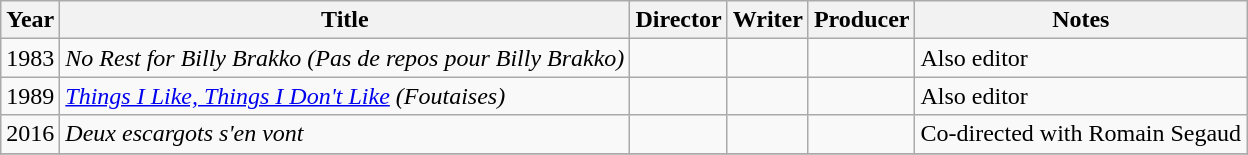<table class="wikitable">
<tr>
<th>Year</th>
<th>Title</th>
<th>Director</th>
<th>Writer</th>
<th>Producer</th>
<th>Notes</th>
</tr>
<tr>
<td>1983</td>
<td><em>No Rest for Billy Brakko (Pas de repos pour Billy Brakko)</em></td>
<td></td>
<td></td>
<td></td>
<td>Also editor</td>
</tr>
<tr>
<td>1989</td>
<td><em><a href='#'>Things I Like, Things I Don't Like</a> (Foutaises)</em></td>
<td></td>
<td></td>
<td></td>
<td>Also editor</td>
</tr>
<tr>
<td>2016</td>
<td><em>Deux escargots s'en vont</em></td>
<td></td>
<td></td>
<td></td>
<td>Co-directed with Romain Segaud</td>
</tr>
<tr>
</tr>
</table>
